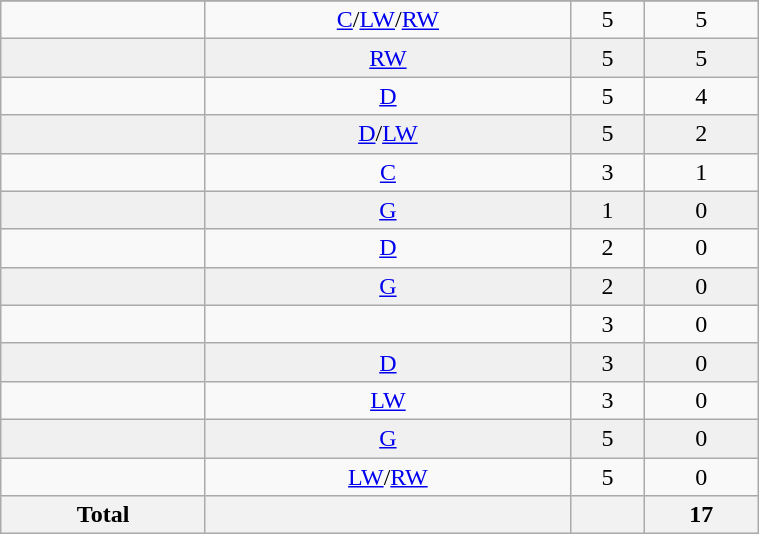<table class="wikitable sortable" width ="40%">
<tr align="center">
</tr>
<tr align="center" bgcolor="">
<td></td>
<td><a href='#'>C</a>/<a href='#'>LW</a>/<a href='#'>RW</a></td>
<td>5</td>
<td>5</td>
</tr>
<tr align="center" bgcolor="f0f0f0">
<td></td>
<td><a href='#'>RW</a></td>
<td>5</td>
<td>5</td>
</tr>
<tr align="center" bgcolor="">
<td></td>
<td><a href='#'>D</a></td>
<td>5</td>
<td>4</td>
</tr>
<tr align="center" bgcolor="f0f0f0">
<td></td>
<td><a href='#'>D</a>/<a href='#'>LW</a></td>
<td>5</td>
<td>2</td>
</tr>
<tr align="center" bgcolor="">
<td></td>
<td><a href='#'>C</a></td>
<td>3</td>
<td>1</td>
</tr>
<tr align="center" bgcolor="f0f0f0">
<td></td>
<td><a href='#'>G</a></td>
<td>1</td>
<td>0</td>
</tr>
<tr align="center" bgcolor="">
<td></td>
<td><a href='#'>D</a></td>
<td>2</td>
<td>0</td>
</tr>
<tr align="center" bgcolor="f0f0f0">
<td></td>
<td><a href='#'>G</a></td>
<td>2</td>
<td>0</td>
</tr>
<tr align="center" bgcolor="">
<td></td>
<td></td>
<td>3</td>
<td>0</td>
</tr>
<tr align="center" bgcolor="f0f0f0">
<td></td>
<td><a href='#'>D</a></td>
<td>3</td>
<td>0</td>
</tr>
<tr align="center" bgcolor="">
<td></td>
<td><a href='#'>LW</a></td>
<td>3</td>
<td>0</td>
</tr>
<tr align="center" bgcolor="f0f0f0">
<td></td>
<td><a href='#'>G</a></td>
<td>5</td>
<td>0</td>
</tr>
<tr align="center" bgcolor="">
<td></td>
<td><a href='#'>LW</a>/<a href='#'>RW</a></td>
<td>5</td>
<td>0</td>
</tr>
<tr>
<th>Total</th>
<th></th>
<th></th>
<th>17</th>
</tr>
</table>
